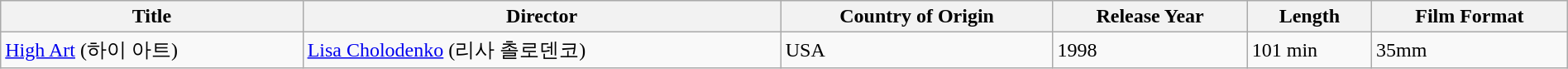<table class="wikitable" style="width: 100%;">
<tr>
<th>Title</th>
<th>Director</th>
<th>Country of Origin</th>
<th>Release Year</th>
<th>Length</th>
<th>Film Format</th>
</tr>
<tr>
<td><a href='#'>High Art</a> (하이 아트)</td>
<td><a href='#'>Lisa Cholodenko</a> (리사 촐로덴코)</td>
<td>USA</td>
<td>1998</td>
<td>101 min</td>
<td>35mm</td>
</tr>
</table>
